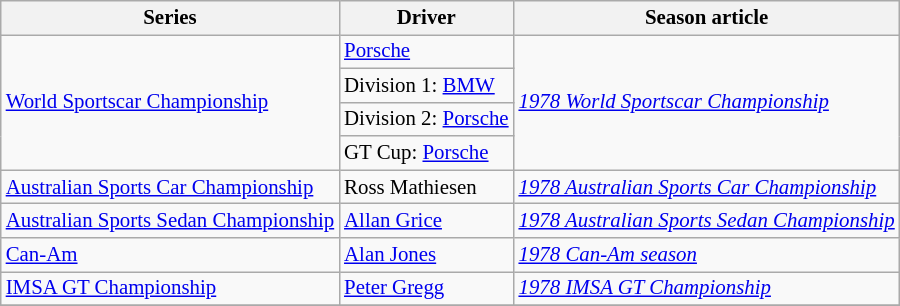<table class="wikitable" style="font-size: 87%;">
<tr>
<th>Series</th>
<th>Driver</th>
<th>Season article</th>
</tr>
<tr>
<td rowspan=4><a href='#'>World Sportscar Championship</a></td>
<td> <a href='#'>Porsche</a></td>
<td rowspan=4><em><a href='#'>1978 World Sportscar Championship</a></em></td>
</tr>
<tr>
<td>Division 1:  <a href='#'>BMW</a></td>
</tr>
<tr>
<td>Division 2:  <a href='#'>Porsche</a></td>
</tr>
<tr>
<td>GT Cup:  <a href='#'>Porsche</a></td>
</tr>
<tr>
<td><a href='#'>Australian Sports Car Championship</a></td>
<td> Ross Mathiesen</td>
<td><em><a href='#'>1978 Australian Sports Car Championship</a></em></td>
</tr>
<tr>
<td><a href='#'>Australian Sports Sedan Championship</a></td>
<td> <a href='#'>Allan Grice</a></td>
<td><em><a href='#'>1978 Australian Sports Sedan Championship</a></em></td>
</tr>
<tr>
<td><a href='#'>Can-Am</a></td>
<td> <a href='#'>Alan Jones</a></td>
<td><em><a href='#'>1978 Can-Am season</a></em></td>
</tr>
<tr>
<td><a href='#'>IMSA GT Championship</a></td>
<td> <a href='#'>Peter Gregg</a></td>
<td><em><a href='#'>1978 IMSA GT Championship</a></em></td>
</tr>
<tr>
</tr>
</table>
